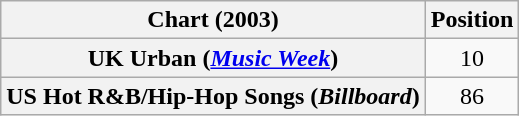<table class="wikitable plainrowheaders" style="text-align:center">
<tr>
<th scope="col">Chart (2003)</th>
<th scope="col">Position</th>
</tr>
<tr>
<th scope="row">UK Urban (<em><a href='#'>Music Week</a></em>)</th>
<td>10</td>
</tr>
<tr>
<th scope="row">US Hot R&B/Hip-Hop Songs (<em>Billboard</em>)</th>
<td>86</td>
</tr>
</table>
